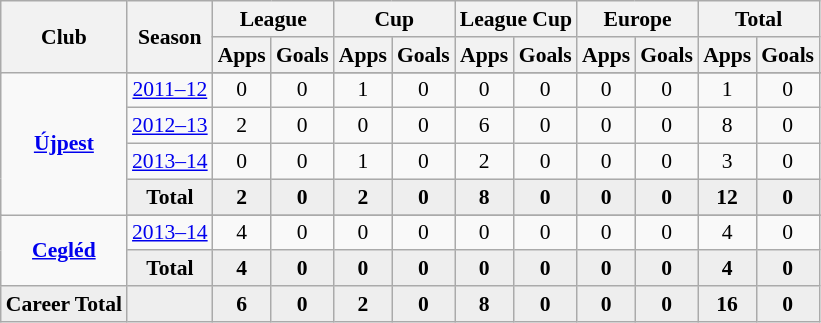<table class="wikitable" style="font-size:90%; text-align: center;">
<tr>
<th rowspan="2">Club</th>
<th rowspan="2">Season</th>
<th colspan="2">League</th>
<th colspan="2">Cup</th>
<th colspan="2">League Cup</th>
<th colspan="2">Europe</th>
<th colspan="2">Total</th>
</tr>
<tr>
<th>Apps</th>
<th>Goals</th>
<th>Apps</th>
<th>Goals</th>
<th>Apps</th>
<th>Goals</th>
<th>Apps</th>
<th>Goals</th>
<th>Apps</th>
<th>Goals</th>
</tr>
<tr ||-||-||-|->
<td rowspan="5" valign="center"><strong><a href='#'>Újpest</a></strong></td>
</tr>
<tr>
<td><a href='#'>2011–12</a></td>
<td>0</td>
<td>0</td>
<td>1</td>
<td>0</td>
<td>0</td>
<td>0</td>
<td>0</td>
<td>0</td>
<td>1</td>
<td>0</td>
</tr>
<tr>
<td><a href='#'>2012–13</a></td>
<td>2</td>
<td>0</td>
<td>0</td>
<td>0</td>
<td>6</td>
<td>0</td>
<td>0</td>
<td>0</td>
<td>8</td>
<td>0</td>
</tr>
<tr>
<td><a href='#'>2013–14</a></td>
<td>0</td>
<td>0</td>
<td>1</td>
<td>0</td>
<td>2</td>
<td>0</td>
<td>0</td>
<td>0</td>
<td>3</td>
<td>0</td>
</tr>
<tr style="font-weight:bold; background-color:#eeeeee;">
<td>Total</td>
<td>2</td>
<td>0</td>
<td>2</td>
<td>0</td>
<td>8</td>
<td>0</td>
<td>0</td>
<td>0</td>
<td>12</td>
<td>0</td>
</tr>
<tr>
<td rowspan="3" valign="center"><strong><a href='#'>Cegléd</a></strong></td>
</tr>
<tr>
<td><a href='#'>2013–14</a></td>
<td>4</td>
<td>0</td>
<td>0</td>
<td>0</td>
<td>0</td>
<td>0</td>
<td>0</td>
<td>0</td>
<td>4</td>
<td>0</td>
</tr>
<tr style="font-weight:bold; background-color:#eeeeee;">
<td>Total</td>
<td>4</td>
<td>0</td>
<td>0</td>
<td>0</td>
<td>0</td>
<td>0</td>
<td>0</td>
<td>0</td>
<td>4</td>
<td>0</td>
</tr>
<tr style="font-weight:bold; background-color:#eeeeee;">
<td rowspan="1" valign="top"><strong>Career Total</strong></td>
<td></td>
<td><strong>6</strong></td>
<td><strong>0</strong></td>
<td><strong>2</strong></td>
<td><strong>0</strong></td>
<td><strong>8</strong></td>
<td><strong>0</strong></td>
<td><strong>0</strong></td>
<td><strong>0</strong></td>
<td><strong>16</strong></td>
<td><strong>0</strong></td>
</tr>
</table>
